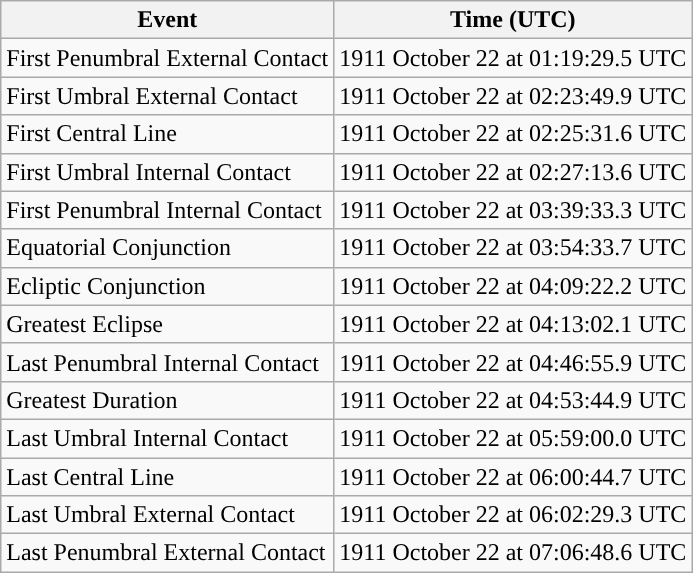<table class="wikitable">
<tr>
<th>Event</th>
<th>Time (UTC)</th>
</tr>
<tr>
<td>First Penumbral External Contact</td>
<td>1911 October 22 at 01:19:29.5 UTC</td>
</tr>
<tr>
<td>First Umbral External Contact</td>
<td>1911 October 22 at 02:23:49.9 UTC</td>
</tr>
<tr>
<td>First Central Line</td>
<td>1911 October 22 at 02:25:31.6 UTC</td>
</tr>
<tr>
<td>First Umbral Internal Contact</td>
<td>1911 October 22 at 02:27:13.6 UTC</td>
</tr>
<tr>
<td>First Penumbral Internal Contact</td>
<td>1911 October 22 at 03:39:33.3 UTC</td>
</tr>
<tr>
<td>Equatorial Conjunction</td>
<td>1911 October 22 at 03:54:33.7 UTC</td>
</tr>
<tr>
<td>Ecliptic Conjunction</td>
<td>1911 October 22 at 04:09:22.2 UTC</td>
</tr>
<tr>
<td>Greatest Eclipse</td>
<td>1911 October 22 at 04:13:02.1 UTC</td>
</tr>
<tr>
<td>Last Penumbral Internal Contact</td>
<td>1911 October 22 at 04:46:55.9 UTC</td>
</tr>
<tr>
<td>Greatest Duration</td>
<td>1911 October 22 at 04:53:44.9 UTC</td>
</tr>
<tr>
<td>Last Umbral Internal Contact</td>
<td>1911 October 22 at 05:59:00.0 UTC</td>
</tr>
<tr>
<td>Last Central Line</td>
<td>1911 October 22 at 06:00:44.7 UTC</td>
</tr>
<tr>
<td>Last Umbral External Contact</td>
<td>1911 October 22 at 06:02:29.3 UTC</td>
</tr>
<tr>
<td>Last Penumbral External Contact</td>
<td>1911 October 22 at 07:06:48.6 UTC</td>
</tr>
</table>
